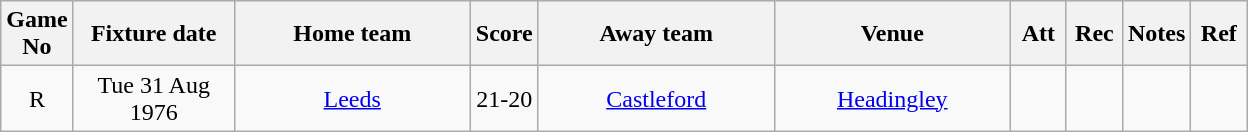<table class="wikitable" style="text-align:center;">
<tr>
<th width=20 abbr="No">Game No</th>
<th width=100 abbr="Date">Fixture date</th>
<th width=150 abbr="Home team">Home team</th>
<th width=20 abbr="Score">Score</th>
<th width=150 abbr="Away team">Away team</th>
<th width=150 abbr="Venue">Venue</th>
<th width=30 abbr="Att">Att</th>
<th width=30 abbr="Rec">Rec</th>
<th width=20 abbr="Notes">Notes</th>
<th width=30 abbr="Ref">Ref</th>
</tr>
<tr>
<td>R</td>
<td>Tue 31 Aug 1976</td>
<td><a href='#'>Leeds</a></td>
<td>21-20</td>
<td><a href='#'>Castleford</a></td>
<td><a href='#'>Headingley</a></td>
<td></td>
<td></td>
<td></td>
<td></td>
</tr>
</table>
